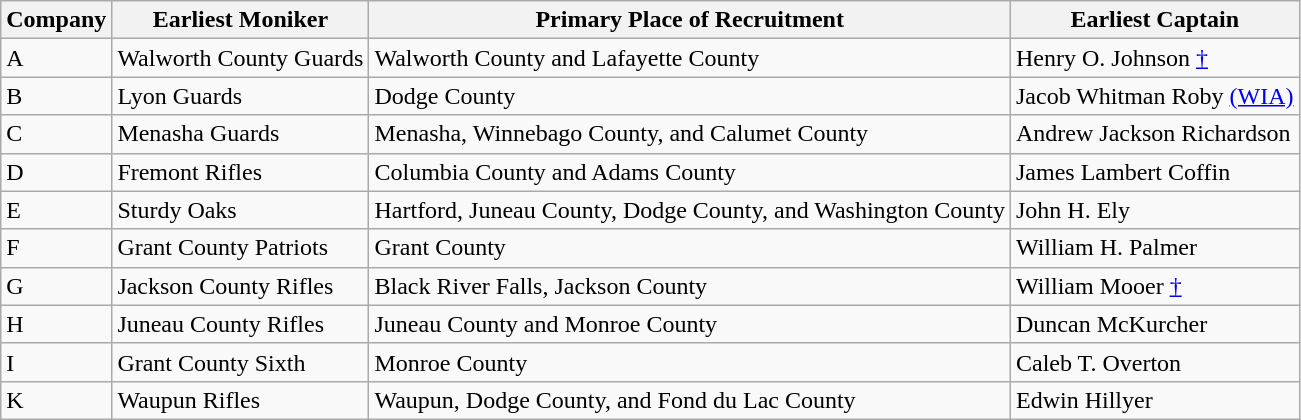<table class="wikitable">
<tr>
<th>Company</th>
<th>Earliest Moniker</th>
<th>Primary Place of Recruitment</th>
<th>Earliest Captain</th>
</tr>
<tr>
<td>A</td>
<td>Walworth County Guards</td>
<td>Walworth County and Lafayette County</td>
<td>Henry O. Johnson <a href='#'>†</a></td>
</tr>
<tr>
<td>B</td>
<td>Lyon Guards</td>
<td>Dodge County</td>
<td>Jacob Whitman Roby <a href='#'>(WIA)</a></td>
</tr>
<tr>
<td>C</td>
<td>Menasha Guards</td>
<td>Menasha, Winnebago County, and Calumet County</td>
<td>Andrew Jackson Richardson</td>
</tr>
<tr>
<td>D</td>
<td>Fremont Rifles</td>
<td>Columbia County and Adams County</td>
<td>James Lambert Coffin</td>
</tr>
<tr>
<td>E</td>
<td>Sturdy Oaks</td>
<td>Hartford, Juneau County, Dodge County, and Washington County</td>
<td>John H. Ely</td>
</tr>
<tr>
<td>F</td>
<td>Grant County Patriots</td>
<td>Grant County</td>
<td>William H. Palmer</td>
</tr>
<tr>
<td>G</td>
<td>Jackson County Rifles</td>
<td>Black River Falls, Jackson County</td>
<td>William Mooer <a href='#'>†</a></td>
</tr>
<tr>
<td>H</td>
<td>Juneau County Rifles</td>
<td>Juneau County and Monroe County</td>
<td>Duncan McKurcher</td>
</tr>
<tr>
<td>I</td>
<td>Grant County Sixth</td>
<td>Monroe County</td>
<td>Caleb T. Overton</td>
</tr>
<tr>
<td>K</td>
<td>Waupun Rifles</td>
<td>Waupun, Dodge County, and Fond du Lac County</td>
<td>Edwin Hillyer</td>
</tr>
</table>
